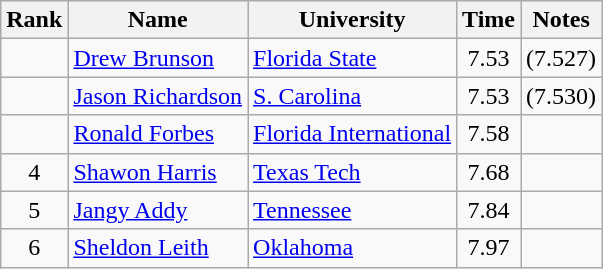<table class="wikitable sortable" style="text-align:center">
<tr>
<th>Rank</th>
<th>Name</th>
<th>University</th>
<th>Time</th>
<th>Notes</th>
</tr>
<tr>
<td></td>
<td align=left><a href='#'>Drew Brunson</a></td>
<td align="left"><a href='#'>Florida State</a></td>
<td>7.53</td>
<td>(7.527)</td>
</tr>
<tr>
<td></td>
<td align=left><a href='#'>Jason Richardson</a></td>
<td align=left><a href='#'>S. Carolina</a></td>
<td>7.53</td>
<td>(7.530)</td>
</tr>
<tr>
<td></td>
<td align=left><a href='#'>Ronald Forbes</a> </td>
<td align=left><a href='#'>Florida International</a></td>
<td>7.58</td>
<td></td>
</tr>
<tr>
<td>4</td>
<td align=left><a href='#'>Shawon Harris</a></td>
<td align="left"><a href='#'>Texas Tech</a></td>
<td>7.68</td>
<td></td>
</tr>
<tr>
<td>5</td>
<td align=left><a href='#'>Jangy Addy</a> </td>
<td align=left><a href='#'>Tennessee</a></td>
<td>7.84</td>
<td></td>
</tr>
<tr>
<td>6</td>
<td align=left><a href='#'>Sheldon Leith</a></td>
<td align="left"><a href='#'>Oklahoma</a></td>
<td>7.97</td>
<td></td>
</tr>
</table>
